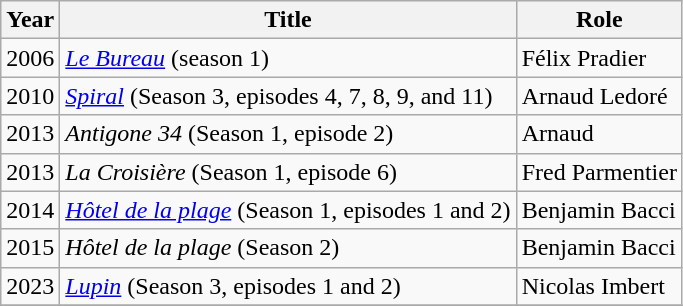<table class="wikitable sortable">
<tr>
<th>Year</th>
<th>Title</th>
<th>Role</th>
</tr>
<tr>
<td>2006</td>
<td><em><a href='#'>Le Bureau</a></em> (season 1)</td>
<td>Félix Pradier</td>
</tr>
<tr>
<td>2010</td>
<td><em><a href='#'>Spiral</a></em> (Season 3, episodes 4, 7, 8, 9, and 11)</td>
<td>Arnaud Ledoré</td>
</tr>
<tr>
<td>2013</td>
<td><em>Antigone 34</em> (Season 1, episode 2)</td>
<td>Arnaud</td>
</tr>
<tr>
<td>2013</td>
<td><em>La Croisière</em> (Season 1, episode 6)</td>
<td>Fred Parmentier</td>
</tr>
<tr>
<td>2014</td>
<td><em><a href='#'>Hôtel de la plage</a></em> (Season 1, episodes 1 and 2)</td>
<td>Benjamin Bacci</td>
</tr>
<tr>
<td>2015</td>
<td><em>Hôtel de la plage</em> (Season 2)</td>
<td>Benjamin Bacci</td>
</tr>
<tr>
<td>2023</td>
<td><em><a href='#'> Lupin</a></em> (Season 3, episodes 1 and 2)</td>
<td>Nicolas Imbert</td>
</tr>
<tr>
</tr>
</table>
